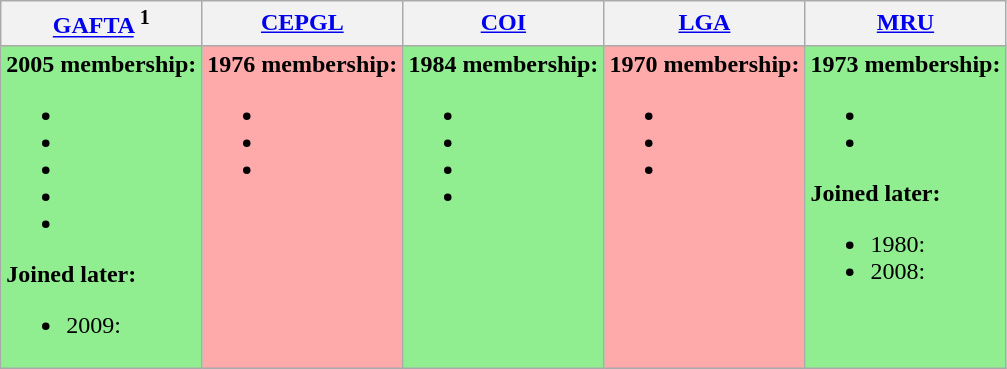<table class="wikitable">
<tr>
<th><a href='#'>GAFTA</a> <sup>1</sup></th>
<th><a href='#'>CEPGL</a></th>
<th><a href='#'>COI</a></th>
<th><a href='#'>LGA</a></th>
<th><a href='#'>MRU</a></th>
</tr>
<tr>
<td bgcolor="lightgreen" valign=top><strong>2005 membership:</strong><br><ul><li></li><li></li><li></li><li></li><li></li></ul><strong>Joined later:</strong><ul><li>2009:</li></ul></td>
<td bgcolor=#ffaaaa valign=top><strong>1976 membership:</strong><br><ul><li></li><li></li><li></li></ul></td>
<td bgcolor="lightgreen" valign=top><strong>1984 membership:</strong><br><ul><li></li><li></li><li></li><li></li></ul></td>
<td bgcolor=#ffaaaa valign=top><strong>1970 membership:</strong><br><ul><li></li><li></li><li></li></ul></td>
<td bgcolor="lightgreen" valign=top><strong>1973 membership:</strong><br><ul><li></li><li></li></ul><strong>Joined later:</strong><ul><li>1980: </li><li>2008: </li></ul></td>
</tr>
</table>
